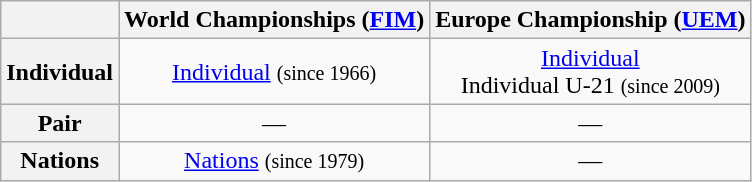<table class="wikitable">
<tr align=center >
<th></th>
<th>World Championships (<a href='#'>FIM</a>)</th>
<th>Europe Championship (<a href='#'>UEM</a>)</th>
</tr>
<tr align=center >
<th>Individual</th>
<td><a href='#'>Individual</a> <small>(since 1966)</small></td>
<td><a href='#'>Individual</a>  <br>Individual U-21 <small>(since 2009)</small></td>
</tr>
<tr align=center >
<th>Pair</th>
<td>—</td>
<td>—</td>
</tr>
<tr align=center >
<th>Nations</th>
<td><a href='#'>Nations</a> <small>(since 1979)</small></td>
<td>—</td>
</tr>
</table>
